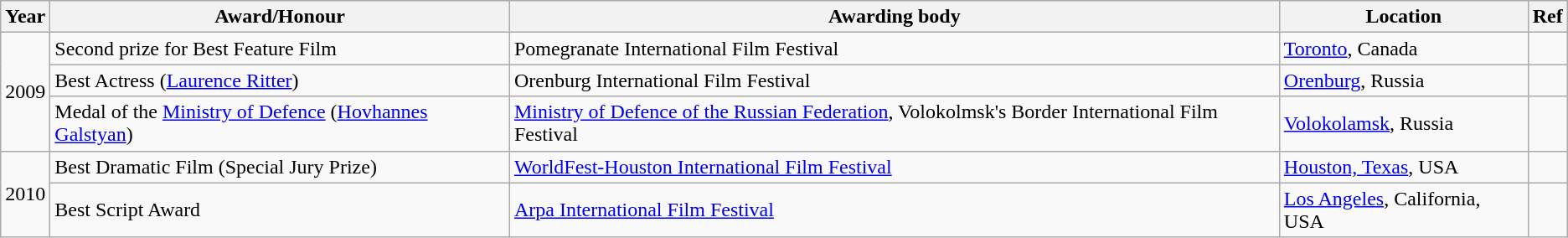<table class="wikitable sortable">
<tr>
<th>Year</th>
<th>Award/Honour</th>
<th>Awarding body</th>
<th>Location</th>
<th class="unsortable">Ref</th>
</tr>
<tr>
<td rowspan="3">2009</td>
<td>Second prize for Best Feature Film</td>
<td>Pomegranate International Film Festival</td>
<td><a href='#'>Toronto</a>, Canada</td>
<td></td>
</tr>
<tr>
<td>Best Actress (<a href='#'>Laurence Ritter</a>)</td>
<td>Orenburg International Film Festival</td>
<td><a href='#'>Orenburg</a>, Russia</td>
<td></td>
</tr>
<tr>
<td>Medal of the <a href='#'>Ministry of Defence</a> (<a href='#'>Hovhannes Galstyan</a>)</td>
<td><a href='#'>Ministry of Defence of the Russian Federation</a>, Volokolmsk's Border International Film Festival</td>
<td><a href='#'>Volokolamsk</a>, Russia</td>
<td></td>
</tr>
<tr>
<td rowspan="2">2010</td>
<td>Best Dramatic Film (Special Jury Prize)</td>
<td><a href='#'>WorldFest-Houston International Film Festival</a></td>
<td><a href='#'>Houston, Texas</a>, USA</td>
<td></td>
</tr>
<tr>
<td>Best Script Award</td>
<td><a href='#'>Arpa International Film Festival</a></td>
<td><a href='#'>Los Angeles</a>, California, USA</td>
<td></td>
</tr>
</table>
